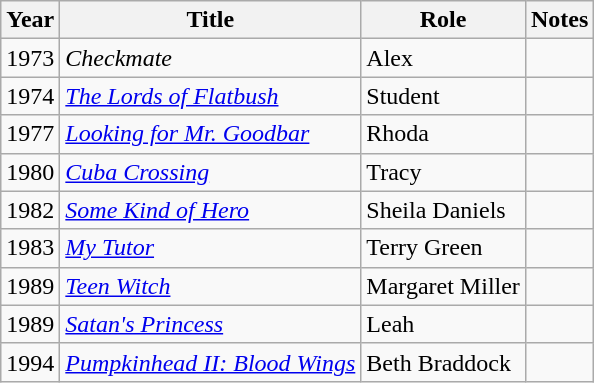<table class="wikitable sortable">
<tr>
<th>Year</th>
<th>Title</th>
<th>Role</th>
<th>Notes</th>
</tr>
<tr>
<td>1973</td>
<td><em>Checkmate</em></td>
<td>Alex</td>
<td></td>
</tr>
<tr>
<td>1974</td>
<td><em><a href='#'>The Lords of Flatbush</a></em></td>
<td>Student</td>
<td></td>
</tr>
<tr>
<td>1977</td>
<td><a href='#'><em>Looking for Mr. Goodbar</em></a></td>
<td>Rhoda</td>
<td></td>
</tr>
<tr>
<td>1980</td>
<td><em><a href='#'>Cuba Crossing</a></em></td>
<td>Tracy</td>
<td></td>
</tr>
<tr>
<td>1982</td>
<td><em><a href='#'>Some Kind of Hero</a></em></td>
<td>Sheila Daniels</td>
<td></td>
</tr>
<tr>
<td>1983</td>
<td><em><a href='#'>My Tutor</a></em></td>
<td>Terry Green</td>
<td></td>
</tr>
<tr>
<td>1989</td>
<td><em><a href='#'>Teen Witch</a></em></td>
<td>Margaret Miller</td>
<td></td>
</tr>
<tr>
<td>1989</td>
<td><em><a href='#'>Satan's Princess</a></em></td>
<td>Leah</td>
<td></td>
</tr>
<tr>
<td>1994</td>
<td><em><a href='#'>Pumpkinhead II: Blood Wings</a></em></td>
<td>Beth Braddock</td>
<td></td>
</tr>
</table>
